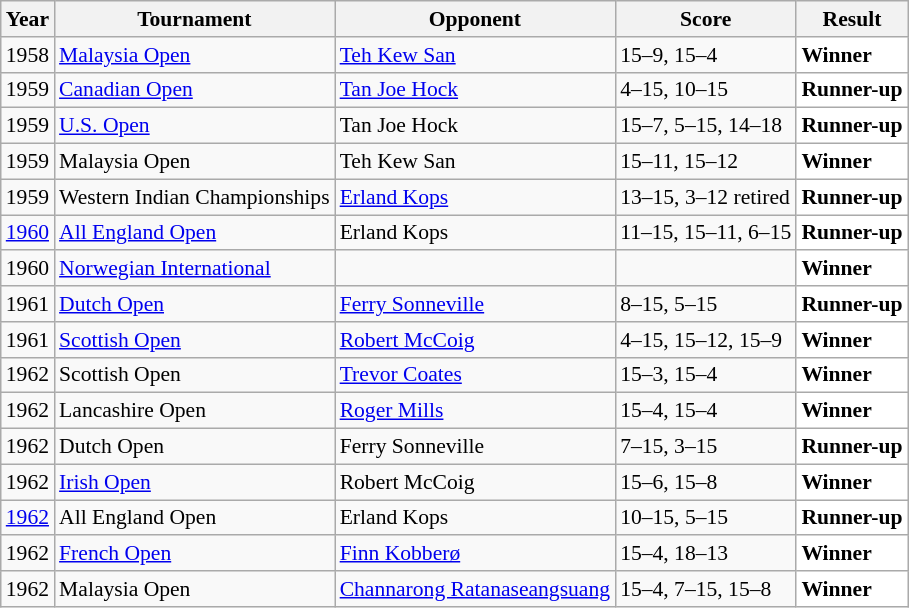<table class="sortable wikitable" style="font-size: 90%;">
<tr>
<th>Year</th>
<th>Tournament</th>
<th>Opponent</th>
<th>Score</th>
<th>Result</th>
</tr>
<tr>
<td align="center">1958</td>
<td align="left"><a href='#'>Malaysia Open</a></td>
<td align="left"> <a href='#'>Teh Kew San</a></td>
<td align="left">15–9, 15–4</td>
<td style="text-align:left; background:white"> <strong>Winner</strong></td>
</tr>
<tr>
<td align="center">1959</td>
<td align="left"><a href='#'>Canadian Open</a></td>
<td align="left"> <a href='#'>Tan Joe Hock</a></td>
<td align="left">4–15, 10–15</td>
<td style="text-align:left; background:white"> <strong>Runner-up</strong></td>
</tr>
<tr>
<td align="center">1959</td>
<td align="left"><a href='#'>U.S. Open</a></td>
<td align="left"> Tan Joe Hock</td>
<td align="left">15–7, 5–15, 14–18</td>
<td style="text-align:left; background:white"> <strong>Runner-up</strong></td>
</tr>
<tr>
<td align="center">1959</td>
<td align="left">Malaysia Open</td>
<td align="left"> Teh Kew San</td>
<td align="left">15–11, 15–12</td>
<td style="text-align:left; background:white"> <strong>Winner</strong></td>
</tr>
<tr>
<td align="center">1959</td>
<td align="left">Western Indian Championships</td>
<td align="left"> <a href='#'>Erland Kops</a></td>
<td align="left">13–15, 3–12 retired</td>
<td style="text-align:left; background:white"> <strong>Runner-up</strong></td>
</tr>
<tr>
<td align="center"><a href='#'>1960</a></td>
<td align="left"><a href='#'>All England Open</a></td>
<td align="left"> Erland Kops</td>
<td align="left">11–15, 15–11, 6–15</td>
<td style="text-align:left; background:white"> <strong>Runner-up</strong></td>
</tr>
<tr>
<td align="center">1960</td>
<td align="left"><a href='#'>Norwegian International</a></td>
<td align="left"></td>
<td align="left"></td>
<td style="text-align:left; background:white"> <strong>Winner</strong></td>
</tr>
<tr>
<td align="center">1961</td>
<td align="left"><a href='#'>Dutch Open</a></td>
<td align="left"> <a href='#'>Ferry Sonneville</a></td>
<td align="left">8–15, 5–15</td>
<td style="text-align:left; background:white"> <strong>Runner-up</strong></td>
</tr>
<tr>
<td align="center">1961</td>
<td align="left"><a href='#'>Scottish Open</a></td>
<td align="left"> <a href='#'>Robert McCoig</a></td>
<td align="left">4–15, 15–12, 15–9</td>
<td style="text-align:left; background:white"> <strong>Winner</strong></td>
</tr>
<tr>
<td align="center">1962</td>
<td align="left">Scottish Open</td>
<td align="left"> <a href='#'>Trevor Coates</a></td>
<td align="left">15–3, 15–4</td>
<td style="text-align:left; background:white"> <strong>Winner</strong></td>
</tr>
<tr>
<td align="center">1962</td>
<td align="left">Lancashire Open</td>
<td align="left"> <a href='#'>Roger Mills</a></td>
<td align="left">15–4, 15–4</td>
<td style="text-align:left; background:white"> <strong>Winner</strong></td>
</tr>
<tr>
<td align="center">1962</td>
<td align="left">Dutch Open</td>
<td align="left"> Ferry Sonneville</td>
<td align="left">7–15, 3–15</td>
<td style="text-align:left; background:white"> <strong>Runner-up</strong></td>
</tr>
<tr>
<td align="center">1962</td>
<td align="left"><a href='#'>Irish Open</a></td>
<td align="left"> Robert McCoig</td>
<td align="left">15–6, 15–8</td>
<td style="text-align:left; background:white"> <strong>Winner</strong></td>
</tr>
<tr>
<td align="center"><a href='#'>1962</a></td>
<td align="left">All England Open</td>
<td align="left"> Erland Kops</td>
<td align="left">10–15, 5–15</td>
<td style="text-align:left; background:white"> <strong>Runner-up</strong></td>
</tr>
<tr>
<td align="center">1962</td>
<td align="left"><a href='#'>French Open</a></td>
<td align="left"> <a href='#'>Finn Kobberø</a></td>
<td align="left">15–4, 18–13</td>
<td style="text-align:left; background:white"> <strong>Winner</strong></td>
</tr>
<tr>
<td align="center">1962</td>
<td align="left">Malaysia Open</td>
<td align="left"> <a href='#'>Channarong Ratanaseangsuang</a></td>
<td align="left">15–4, 7–15, 15–8</td>
<td style="text-align:left; background:white"> <strong>Winner</strong></td>
</tr>
</table>
